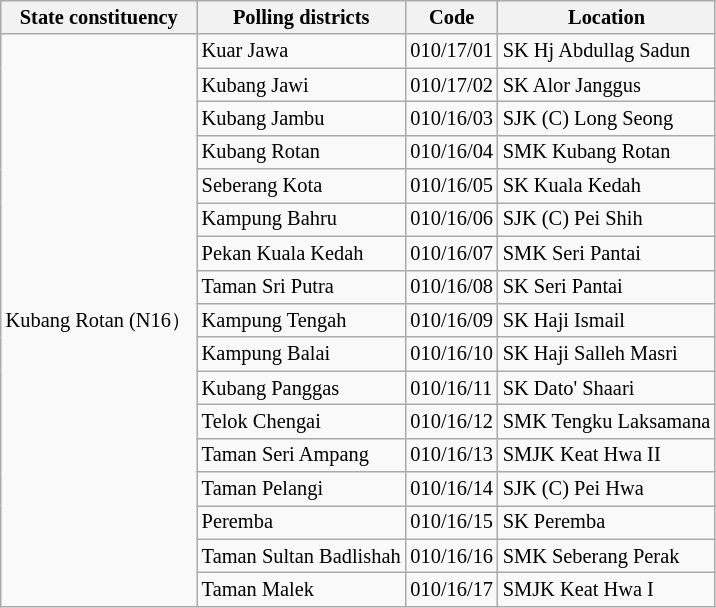<table class="wikitable sortable mw-collapsible" style="white-space:nowrap;font-size:85%">
<tr>
<th>State constituency</th>
<th>Polling districts</th>
<th>Code</th>
<th>Location</th>
</tr>
<tr>
<td rowspan="17">Kubang Rotan (N16）</td>
<td>Kuar Jawa</td>
<td>010/17/01</td>
<td>SK Hj Abdullag Sadun</td>
</tr>
<tr>
<td>Kubang Jawi</td>
<td>010/17/02</td>
<td>SK Alor Janggus</td>
</tr>
<tr>
<td>Kubang Jambu</td>
<td>010/16/03</td>
<td>SJK (C) Long Seong</td>
</tr>
<tr>
<td>Kubang Rotan</td>
<td>010/16/04</td>
<td>SMK Kubang Rotan</td>
</tr>
<tr>
<td>Seberang Kota</td>
<td>010/16/05</td>
<td>SK Kuala Kedah</td>
</tr>
<tr>
<td>Kampung Bahru</td>
<td>010/16/06</td>
<td>SJK (C) Pei Shih</td>
</tr>
<tr>
<td>Pekan Kuala Kedah</td>
<td>010/16/07</td>
<td>SMK Seri Pantai</td>
</tr>
<tr>
<td>Taman Sri Putra</td>
<td>010/16/08</td>
<td>SK Seri Pantai</td>
</tr>
<tr>
<td>Kampung Tengah</td>
<td>010/16/09</td>
<td>SK Haji Ismail</td>
</tr>
<tr>
<td>Kampung Balai</td>
<td>010/16/10</td>
<td>SK Haji Salleh Masri</td>
</tr>
<tr>
<td>Kubang Panggas</td>
<td>010/16/11</td>
<td>SK Dato' Shaari</td>
</tr>
<tr>
<td>Telok Chengai</td>
<td>010/16/12</td>
<td>SMK Tengku Laksamana</td>
</tr>
<tr>
<td>Taman Seri Ampang</td>
<td>010/16/13</td>
<td>SMJK Keat Hwa II</td>
</tr>
<tr>
<td>Taman Pelangi</td>
<td>010/16/14</td>
<td>SJK (C) Pei Hwa</td>
</tr>
<tr>
<td>Peremba</td>
<td>010/16/15</td>
<td>SK Peremba</td>
</tr>
<tr>
<td>Taman Sultan Badlishah</td>
<td>010/16/16</td>
<td>SMK Seberang Perak</td>
</tr>
<tr>
<td>Taman Malek</td>
<td>010/16/17</td>
<td>SMJK Keat Hwa I</td>
</tr>
</table>
